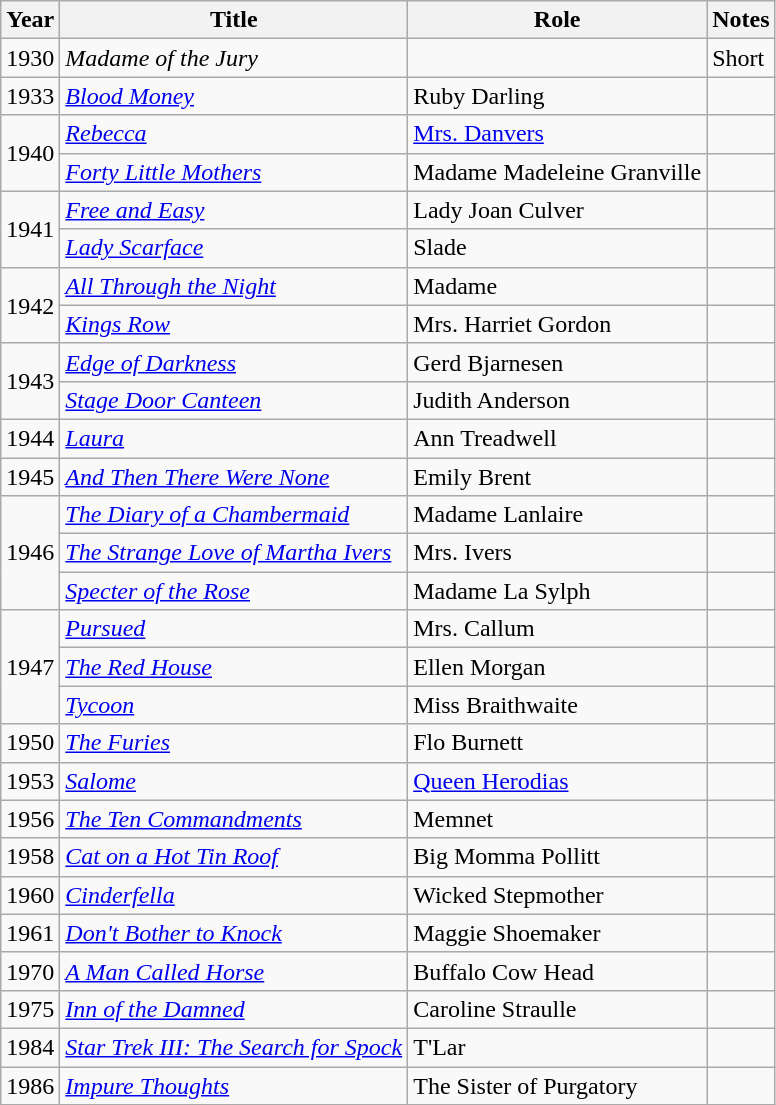<table class="wikitable sortable sticky-header">
<tr>
<th>Year</th>
<th>Title</th>
<th>Role</th>
<th>Notes</th>
</tr>
<tr>
<td>1930</td>
<td><em>Madame of the Jury</em></td>
<td></td>
<td>Short</td>
</tr>
<tr>
<td>1933</td>
<td><em><a href='#'>Blood Money</a></em></td>
<td>Ruby Darling</td>
<td></td>
</tr>
<tr>
<td rowspan=2>1940</td>
<td><em><a href='#'>Rebecca</a></em></td>
<td><a href='#'>Mrs. Danvers</a></td>
<td></td>
</tr>
<tr>
<td><em><a href='#'>Forty Little Mothers</a></em></td>
<td>Madame Madeleine Granville</td>
<td></td>
</tr>
<tr>
<td rowspan=2>1941</td>
<td><em><a href='#'>Free and Easy</a></em></td>
<td>Lady Joan Culver</td>
<td></td>
</tr>
<tr>
<td><em><a href='#'>Lady Scarface</a></em></td>
<td>Slade</td>
<td></td>
</tr>
<tr>
<td rowspan=2>1942</td>
<td><em><a href='#'>All Through the Night</a></em></td>
<td>Madame</td>
<td></td>
</tr>
<tr>
<td><em><a href='#'>Kings Row</a></em></td>
<td>Mrs. Harriet Gordon</td>
<td></td>
</tr>
<tr>
<td rowspan=2>1943</td>
<td><em><a href='#'>Edge of Darkness</a></em></td>
<td>Gerd Bjarnesen</td>
<td></td>
</tr>
<tr>
<td><em><a href='#'>Stage Door Canteen</a></em></td>
<td>Judith Anderson</td>
<td></td>
</tr>
<tr>
<td>1944</td>
<td><em><a href='#'>Laura</a></em></td>
<td>Ann Treadwell</td>
<td></td>
</tr>
<tr>
<td>1945</td>
<td><em><a href='#'>And Then There Were None</a></em></td>
<td>Emily Brent</td>
<td></td>
</tr>
<tr>
<td rowspan=3>1946</td>
<td><em><a href='#'>The Diary of a Chambermaid</a></em></td>
<td>Madame Lanlaire</td>
<td></td>
</tr>
<tr>
<td><em><a href='#'>The Strange Love of Martha Ivers</a></em></td>
<td>Mrs. Ivers</td>
<td></td>
</tr>
<tr>
<td><em><a href='#'>Specter of the Rose</a></em></td>
<td>Madame La Sylph</td>
<td></td>
</tr>
<tr>
<td rowspan=3>1947</td>
<td><em><a href='#'>Pursued</a></em></td>
<td>Mrs. Callum</td>
<td></td>
</tr>
<tr>
<td><em><a href='#'>The Red House</a></em></td>
<td>Ellen Morgan</td>
<td></td>
</tr>
<tr>
<td><em><a href='#'>Tycoon</a></em></td>
<td>Miss Braithwaite</td>
<td></td>
</tr>
<tr>
<td>1950</td>
<td><em><a href='#'>The Furies</a></em></td>
<td>Flo Burnett</td>
<td></td>
</tr>
<tr>
<td>1953</td>
<td><em><a href='#'>Salome</a></em></td>
<td><a href='#'>Queen Herodias</a></td>
<td></td>
</tr>
<tr>
<td>1956</td>
<td><em><a href='#'>The Ten Commandments</a></em></td>
<td>Memnet</td>
<td></td>
</tr>
<tr>
<td>1958</td>
<td><em><a href='#'>Cat on a Hot Tin Roof</a></em></td>
<td>Big Momma Pollitt</td>
<td></td>
</tr>
<tr>
<td>1960</td>
<td><em><a href='#'>Cinderfella</a></em></td>
<td>Wicked Stepmother</td>
<td></td>
</tr>
<tr>
<td>1961</td>
<td><em><a href='#'>Don't Bother to Knock</a></em></td>
<td>Maggie Shoemaker</td>
<td></td>
</tr>
<tr>
<td>1970</td>
<td><em><a href='#'>A Man Called Horse</a></em></td>
<td>Buffalo Cow Head</td>
<td></td>
</tr>
<tr>
<td>1975</td>
<td><em><a href='#'>Inn of the Damned</a></em></td>
<td>Caroline Straulle</td>
<td></td>
</tr>
<tr>
<td>1984</td>
<td><em><a href='#'>Star Trek III: The Search for Spock</a></em></td>
<td>T'Lar</td>
<td></td>
</tr>
<tr>
<td>1986</td>
<td><em><a href='#'>Impure Thoughts</a></em></td>
<td>The Sister of Purgatory</td>
<td></td>
</tr>
</table>
